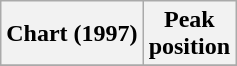<table class="wikitable plainrowheaders" style="text-align:center">
<tr>
<th scope="col">Chart (1997)</th>
<th scope="col">Peak<br>position</th>
</tr>
<tr>
</tr>
</table>
